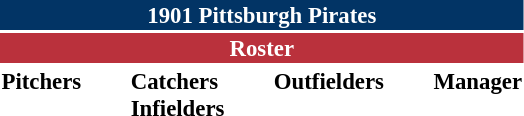<table class="toccolours" style="font-size: 95%;">
<tr>
<th colspan="10" style="background-color: #023465; color: white; text-align: center;">1901 Pittsburgh Pirates</th>
</tr>
<tr>
<td colspan="10" style="background-color: #ba313c; color: white; text-align: center;"><strong>Roster</strong></td>
</tr>
<tr>
<td valign="top"><strong>Pitchers</strong><br>







</td>
<td width="25px"></td>
<td valign="top"><strong>Catchers</strong><br>



<strong>Infielders</strong>









</td>
<td width="25px"></td>
<td valign="top"><strong>Outfielders</strong><br>


</td>
<td width="25px"></td>
<td valign="top"><strong>Manager</strong><br></td>
</tr>
</table>
